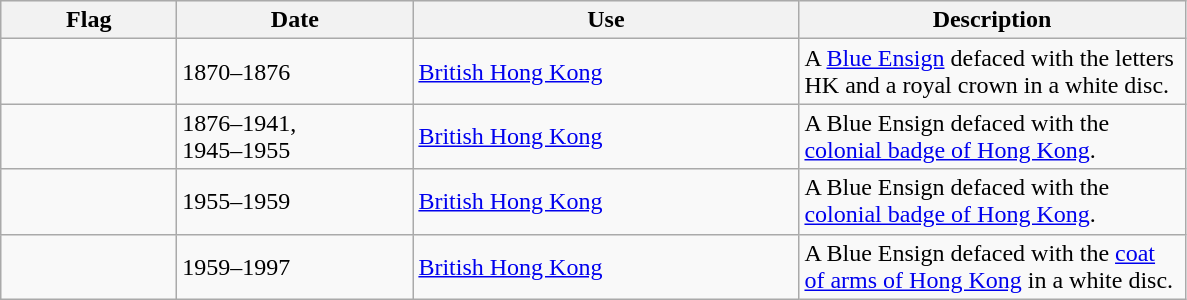<table class="wikitable">
<tr style="background:#efefef;">
<th style="width:110px;">Flag</th>
<th style="width:150px;">Date</th>
<th style="width:250px;">Use</th>
<th style="width:250px;">Description</th>
</tr>
<tr>
<td></td>
<td>1870–1876</td>
<td><a href='#'>British Hong Kong</a></td>
<td>A <a href='#'>Blue Ensign</a> defaced with the letters HK and a royal crown in a white disc.</td>
</tr>
<tr>
<td></td>
<td>1876–1941,<br>1945–1955</td>
<td><a href='#'>British Hong Kong</a></td>
<td>A Blue Ensign defaced with the <a href='#'>colonial badge of Hong Kong</a>.</td>
</tr>
<tr>
<td></td>
<td>1955–1959</td>
<td><a href='#'>British Hong Kong</a></td>
<td>A Blue Ensign defaced with the <a href='#'>colonial badge of Hong Kong</a>.</td>
</tr>
<tr>
<td></td>
<td>1959–1997</td>
<td><a href='#'>British Hong Kong</a></td>
<td>A Blue Ensign defaced with the <a href='#'>coat of arms of Hong Kong</a> in a white disc.</td>
</tr>
</table>
